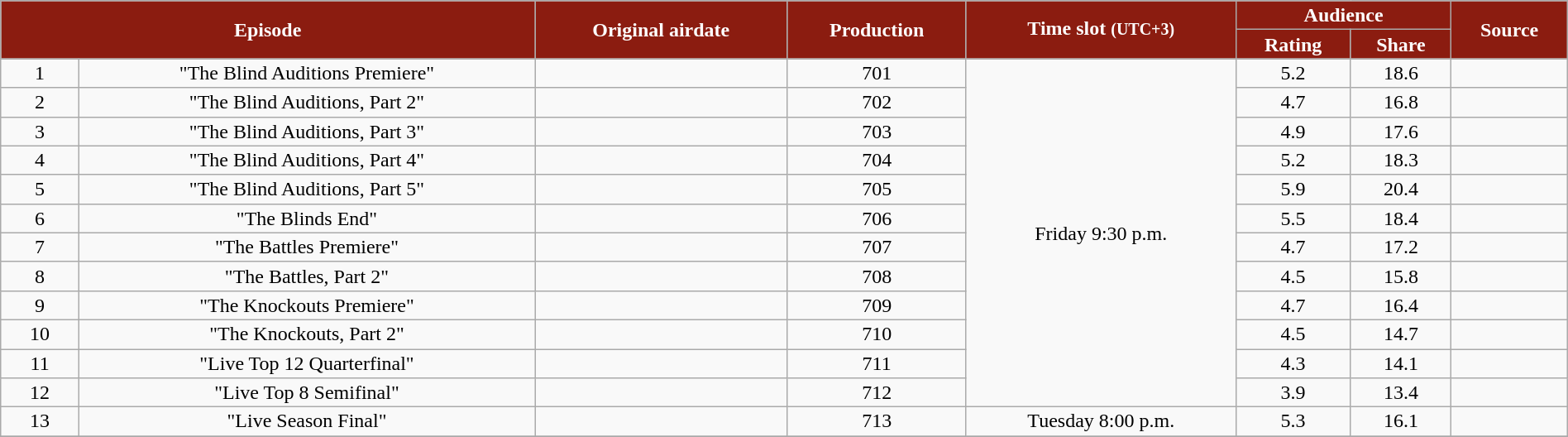<table class="wikitable" style="text-align:center; line-height:16px; width:100%;">
<tr>
<th style="background:#8b1c10; color:white;" colspan="2" rowspan="2">Episode</th>
<th style="background:#8b1c10; color:white;" rowspan="2">Original airdate</th>
<th style="background:#8b1c10; color:white;" rowspan="2">Production</th>
<th style="background:#8b1c10; color:white;" rowspan="2">Time slot <small>(UTC+3)</small></th>
<th style="background:#8b1c10; color:white;" colspan="2">Audience</th>
<th style="background:#8b1c10; color:white;" rowspan="2">Source</th>
</tr>
<tr>
<th style="background:#8b1c10; color:white;">Rating</th>
<th style="background:#8b1c10; color:white;">Share</th>
</tr>
<tr>
<td style="width:05%;">1</td>
<td>"The Blind Auditions Premiere"</td>
<td></td>
<td>701</td>
<td rowspan=12>Friday 9:30 p.m.</td>
<td>5.2</td>
<td>18.6</td>
<td></td>
</tr>
<tr>
<td style="width:05%;">2</td>
<td>"The Blind Auditions, Part 2"</td>
<td></td>
<td>702</td>
<td>4.7</td>
<td>16.8</td>
<td></td>
</tr>
<tr>
<td style="width:05%;">3</td>
<td>"The Blind Auditions, Part 3"</td>
<td></td>
<td>703</td>
<td>4.9</td>
<td>17.6</td>
<td></td>
</tr>
<tr>
<td style="width:05%;">4</td>
<td>"The Blind Auditions, Part 4"</td>
<td></td>
<td>704</td>
<td>5.2</td>
<td>18.3</td>
<td></td>
</tr>
<tr>
<td style="width:05%;">5</td>
<td>"The Blind Auditions, Part 5"</td>
<td></td>
<td>705</td>
<td>5.9</td>
<td>20.4</td>
<td></td>
</tr>
<tr>
<td style="width:05%;">6</td>
<td>"The Blinds End"</td>
<td></td>
<td>706</td>
<td>5.5</td>
<td>18.4</td>
<td></td>
</tr>
<tr>
<td style="width:05%;">7</td>
<td>"The Battles Premiere"</td>
<td></td>
<td>707</td>
<td>4.7</td>
<td>17.2</td>
<td></td>
</tr>
<tr>
<td style="width:05%;">8</td>
<td>"The Battles, Part 2"</td>
<td></td>
<td>708</td>
<td>4.5</td>
<td>15.8</td>
<td></td>
</tr>
<tr>
<td style="width:05%;">9</td>
<td>"The Knockouts Premiere"</td>
<td></td>
<td>709</td>
<td>4.7</td>
<td>16.4</td>
<td></td>
</tr>
<tr>
<td style="width:05%;">10</td>
<td>"The Knockouts, Part 2"</td>
<td></td>
<td>710</td>
<td>4.5</td>
<td>14.7</td>
<td></td>
</tr>
<tr>
<td style="width:05%;">11</td>
<td>"Live Top 12 Quarterfinal"</td>
<td></td>
<td>711</td>
<td>4.3</td>
<td>14.1</td>
<td></td>
</tr>
<tr>
<td style="width:05%;">12</td>
<td>"Live Top 8 Semifinal"</td>
<td></td>
<td>712</td>
<td>3.9</td>
<td>13.4</td>
<td></td>
</tr>
<tr>
<td style="width:05%;">13</td>
<td>"Live Season Final"</td>
<td></td>
<td>713</td>
<td>Tuesday 8:00 p.m.</td>
<td>5.3</td>
<td>16.1</td>
<td></td>
</tr>
<tr>
</tr>
</table>
